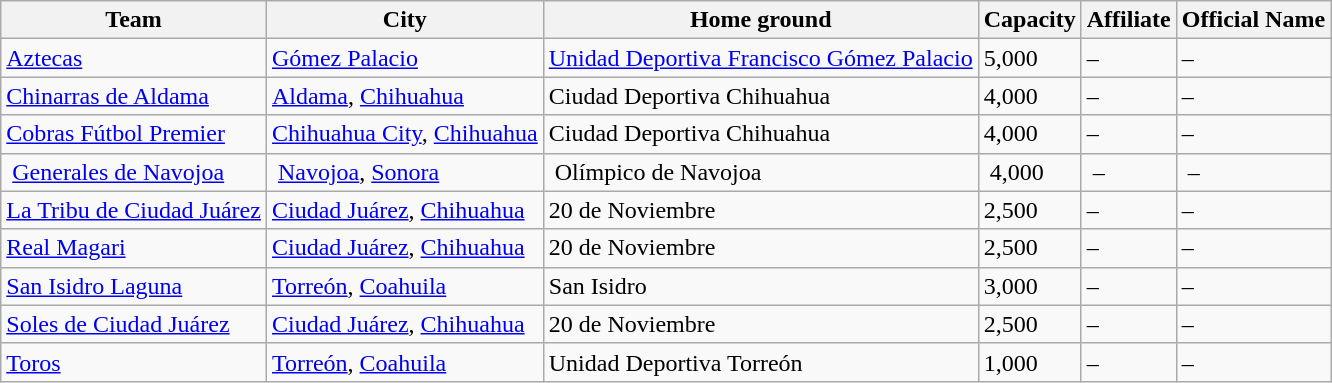<table class="wikitable sortable">
<tr>
<th>Team</th>
<th>City</th>
<th>Home ground</th>
<th>Capacity</th>
<th>Affiliate</th>
<th>Official Name</th>
</tr>
<tr>
<td><a href='#'>Aztecas</a></td>
<td><a href='#'>Gómez Palacio</a></td>
<td><a href='#'>Unidad Deportiva Francisco Gómez Palacio</a></td>
<td>5,000</td>
<td>–</td>
<td>–</td>
</tr>
<tr>
<td><a href='#'>Chinarras de Aldama</a></td>
<td><a href='#'>Aldama</a>, <a href='#'>Chihuahua</a></td>
<td>Ciudad Deportiva Chihuahua</td>
<td>4,000</td>
<td>–</td>
<td>–</td>
</tr>
<tr>
<td><a href='#'>Cobras Fútbol Premier</a></td>
<td><a href='#'>Chihuahua City</a>, <a href='#'>Chihuahua</a></td>
<td>Ciudad Deportiva Chihuahua</td>
<td>4,000</td>
<td>–</td>
<td>–</td>
</tr>
<tr>
<td> <a href='#'>Generales de Navojoa</a> </td>
<td> <a href='#'>Navojoa</a>, <a href='#'>Sonora</a> </td>
<td> Olímpico de Navojoa</td>
<td> 4,000</td>
<td> – </td>
<td> –</td>
</tr>
<tr>
<td><a href='#'>La Tribu de Ciudad Juárez</a></td>
<td><a href='#'>Ciudad Juárez</a>, <a href='#'>Chihuahua</a></td>
<td>20 de Noviembre</td>
<td>2,500</td>
<td>–</td>
<td>–</td>
</tr>
<tr>
<td><a href='#'>Real Magari</a></td>
<td><a href='#'>Ciudad Juárez</a>, <a href='#'>Chihuahua</a></td>
<td>20 de Noviembre</td>
<td>2,500</td>
<td>–</td>
<td>–</td>
</tr>
<tr>
<td><a href='#'>San Isidro Laguna</a></td>
<td><a href='#'>Torreón</a>, <a href='#'>Coahuila</a></td>
<td>San Isidro</td>
<td>3,000</td>
<td>–</td>
<td>–</td>
</tr>
<tr>
<td><a href='#'>Soles de Ciudad Juárez</a></td>
<td><a href='#'>Ciudad Juárez</a>, <a href='#'>Chihuahua</a></td>
<td>20 de Noviembre</td>
<td>2,500</td>
<td>–</td>
<td>–</td>
</tr>
<tr>
<td><a href='#'>Toros</a></td>
<td><a href='#'>Torreón</a>, <a href='#'>Coahuila</a></td>
<td>Unidad Deportiva Torreón</td>
<td>1,000</td>
<td>–</td>
<td>–</td>
</tr>
</table>
